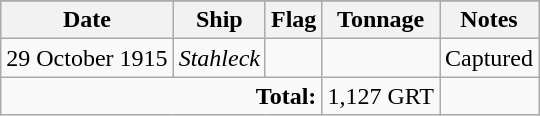<table class=wikitable>
<tr>
</tr>
<tr>
<th>Date</th>
<th>Ship</th>
<th>Flag</th>
<th>Tonnage</th>
<th>Notes</th>
</tr>
<tr>
<td>29 October 1915</td>
<td><em>Stahleck</em></td>
<td></td>
<td></td>
<td>Captured</td>
</tr>
<tr>
<td colspan="3" style="text-align:right;"><strong>Total:</strong></td>
<td>1,127 GRT</td>
<td></td>
</tr>
</table>
